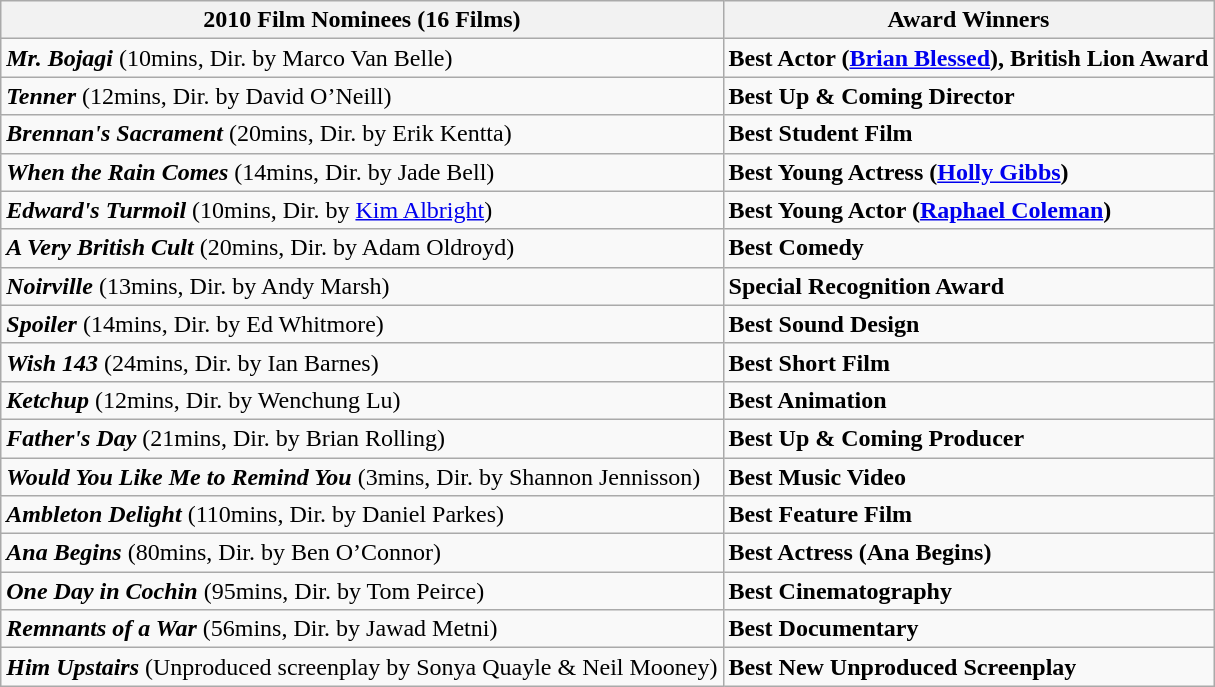<table class="wikitable mw-collapsible mw-collapsed">
<tr>
<th><strong>2010 Film Nominees (16 Films)</strong></th>
<th><strong>Award Winners</strong></th>
</tr>
<tr>
<td><strong><em>Mr. Bojagi</em></strong> (10mins, Dir. by Marco Van Belle)</td>
<td><strong>Best Actor (<a href='#'>Brian Blessed</a>), British Lion Award</strong></td>
</tr>
<tr>
<td><strong><em>Tenner</em></strong> (12mins, Dir. by David O’Neill)</td>
<td><strong>Best Up & Coming Director</strong></td>
</tr>
<tr>
<td><strong><em>Brennan's Sacrament</em></strong> (20mins, Dir. by Erik Kentta)</td>
<td><strong>Best Student Film</strong></td>
</tr>
<tr>
<td><strong><em>When the Rain Comes</em></strong>  (14mins, Dir. by Jade Bell)</td>
<td><strong>Best Young Actress (<a href='#'>Holly Gibbs</a>)</strong></td>
</tr>
<tr>
<td><strong><em>Edward's Turmoil</em></strong> (10mins, Dir. by <a href='#'>Kim Albright</a>)</td>
<td><strong>Best Young Actor (<a href='#'>Raphael Coleman</a>)</strong></td>
</tr>
<tr>
<td><strong><em>A Very British Cult</em></strong> (20mins, Dir. by Adam Oldroyd)</td>
<td><strong>Best Comedy</strong></td>
</tr>
<tr>
<td><strong><em>Noirville</em></strong> (13mins, Dir. by Andy Marsh)</td>
<td><strong>Special Recognition Award</strong></td>
</tr>
<tr>
<td><strong><em>Spoiler</em></strong> (14mins, Dir. by Ed Whitmore)</td>
<td><strong>Best Sound Design</strong></td>
</tr>
<tr>
<td><strong><em>Wish 143</em></strong> (24mins, Dir. by Ian Barnes)</td>
<td><strong>Best Short Film</strong></td>
</tr>
<tr>
<td><strong><em>Ketchup</em></strong> (12mins, Dir. by Wenchung Lu)</td>
<td><strong>Best Animation</strong></td>
</tr>
<tr>
<td><strong><em>Father's Day</em></strong> (21mins, Dir. by Brian Rolling)</td>
<td><strong>Best Up & Coming Producer</strong></td>
</tr>
<tr>
<td><strong><em>Would You Like Me to Remind You</em></strong> (3mins, Dir. by Shannon Jennisson)</td>
<td><strong>Best Music Video</strong></td>
</tr>
<tr>
<td><strong><em>Ambleton Delight</em></strong> (110mins, Dir. by Daniel Parkes)</td>
<td><strong>Best Feature Film</strong></td>
</tr>
<tr>
<td><strong><em>Ana Begins</em></strong> (80mins, Dir. by Ben O’Connor)</td>
<td><strong>Best Actress (Ana Begins)</strong></td>
</tr>
<tr>
<td><strong><em>One Day in Cochin</em></strong> (95mins, Dir. by Tom Peirce)</td>
<td><strong>Best Cinematography</strong></td>
</tr>
<tr>
<td><strong><em>Remnants of a War</em></strong> (56mins, Dir. by Jawad Metni)</td>
<td><strong>Best Documentary</strong></td>
</tr>
<tr>
<td><strong><em>Him Upstairs</em></strong> (Unproduced screenplay by Sonya Quayle & Neil Mooney)</td>
<td><strong>Best New Unproduced Screenplay</strong></td>
</tr>
</table>
